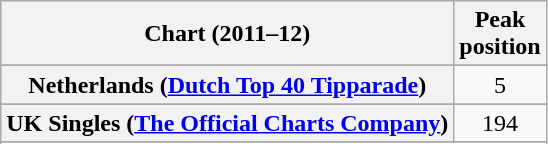<table class="wikitable sortable plainrowheaders" style="text-align:center;">
<tr>
<th>Chart (2011–12)</th>
<th>Peak<br>position</th>
</tr>
<tr>
</tr>
<tr>
</tr>
<tr>
</tr>
<tr>
</tr>
<tr>
</tr>
<tr>
</tr>
<tr>
</tr>
<tr>
</tr>
<tr>
<th scope="row">Netherlands (<a href='#'>Dutch Top 40 Tipparade</a>)</th>
<td>5</td>
</tr>
<tr>
</tr>
<tr>
</tr>
<tr>
</tr>
<tr>
<th scope="row">UK Singles (<a href='#'>The Official Charts Company</a>)</th>
<td>194</td>
</tr>
<tr>
</tr>
<tr>
</tr>
<tr>
</tr>
<tr>
</tr>
</table>
